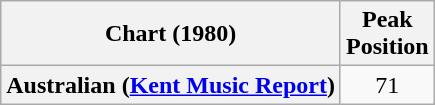<table class="wikitable sortable plainrowheaders">
<tr>
<th scope="col">Chart (1980)</th>
<th scope="col">Peak<br>Position</th>
</tr>
<tr>
<th scope="row">Australian (<a href='#'>Kent Music Report</a>) </th>
<td style="text-align:center;">71</td>
</tr>
</table>
